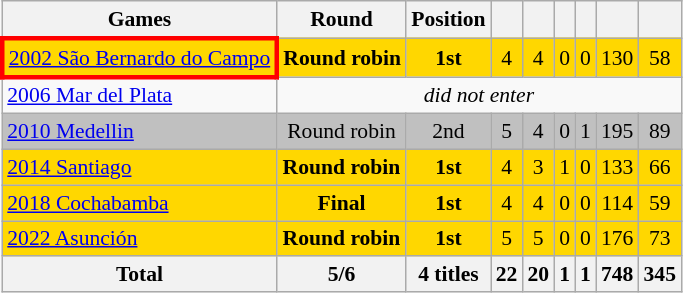<table class="wikitable" style="text-align:center; font-size:90%;">
<tr>
<th>Games</th>
<th>Round</th>
<th>Position</th>
<th></th>
<th></th>
<th></th>
<th></th>
<th></th>
<th></th>
</tr>
<tr style="background:gold;">
<td style="border: 3px solid red" align=left> <a href='#'>2002 São Bernardo do Campo</a></td>
<td><strong>Round robin</strong></td>
<td><strong>1st</strong></td>
<td>4</td>
<td>4</td>
<td>0</td>
<td>0</td>
<td>130</td>
<td>58</td>
</tr>
<tr>
<td align=left> <a href='#'>2006 Mar del Plata</a></td>
<td colspan=9><em>did not enter</em></td>
</tr>
<tr style="background:silver;">
<td align=left> <a href='#'>2010 Medellin</a></td>
<td>Round robin</td>
<td>2nd</td>
<td>5</td>
<td>4</td>
<td>0</td>
<td>1</td>
<td>195</td>
<td>89</td>
</tr>
<tr style="background:gold;">
<td align=left> <a href='#'>2014 Santiago</a></td>
<td><strong>Round robin</strong></td>
<td><strong>1st</strong></td>
<td>4</td>
<td>3</td>
<td>1</td>
<td>0</td>
<td>133</td>
<td>66</td>
</tr>
<tr style="background:gold;">
<td align=left> <a href='#'>2018 Cochabamba</a></td>
<td><strong>Final</strong></td>
<td><strong>1st</strong></td>
<td>4</td>
<td>4</td>
<td>0</td>
<td>0</td>
<td>114</td>
<td>59</td>
</tr>
<tr style="background:gold;">
<td align=left> <a href='#'>2022 Asunción</a></td>
<td><strong>Round robin</strong></td>
<td><strong>1st</strong></td>
<td>5</td>
<td>5</td>
<td>0</td>
<td>0</td>
<td>176</td>
<td>73</td>
</tr>
<tr>
<th>Total</th>
<th>5/6</th>
<th>4 titles</th>
<th>22</th>
<th>20</th>
<th>1</th>
<th>1</th>
<th>748</th>
<th>345</th>
</tr>
</table>
